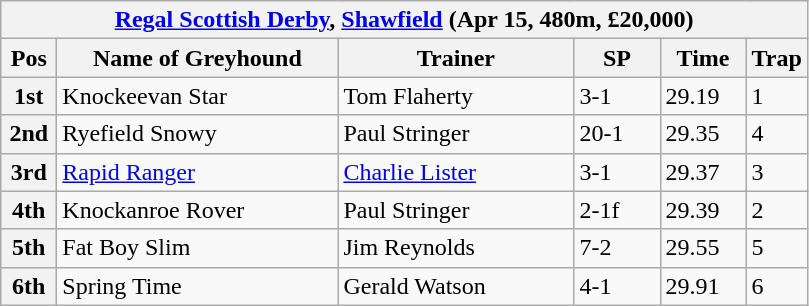<table class="wikitable">
<tr>
<th colspan="6"><a href='#'>Regal Scottish Derby</a>, <a href='#'>Shawfield</a> (Apr 15, 480m, £20,000)</th>
</tr>
<tr>
<th width=30>Pos</th>
<th width=180>Name of Greyhound</th>
<th width=150>Trainer</th>
<th width=50>SP</th>
<th width=50>Time</th>
<th width=30>Trap</th>
</tr>
<tr>
<th>1st</th>
<td>Knockeevan Star</td>
<td>Tom Flaherty</td>
<td>3-1</td>
<td>29.19</td>
<td>1</td>
</tr>
<tr>
<th>2nd</th>
<td>Ryefield Snowy</td>
<td>Paul Stringer</td>
<td>20-1</td>
<td>29.35</td>
<td>4</td>
</tr>
<tr>
<th>3rd</th>
<td><a href='#'>Rapid Ranger</a></td>
<td><a href='#'>Charlie Lister</a></td>
<td>3-1</td>
<td>29.37</td>
<td>3</td>
</tr>
<tr>
<th>4th</th>
<td>Knockanroe Rover</td>
<td>Paul Stringer</td>
<td>2-1f</td>
<td>29.39</td>
<td>2</td>
</tr>
<tr>
<th>5th</th>
<td>Fat Boy Slim</td>
<td>Jim Reynolds</td>
<td>7-2</td>
<td>29.55</td>
<td>5</td>
</tr>
<tr>
<th>6th</th>
<td>Spring Time</td>
<td>Gerald Watson</td>
<td>4-1</td>
<td>29.91</td>
<td>6</td>
</tr>
</table>
